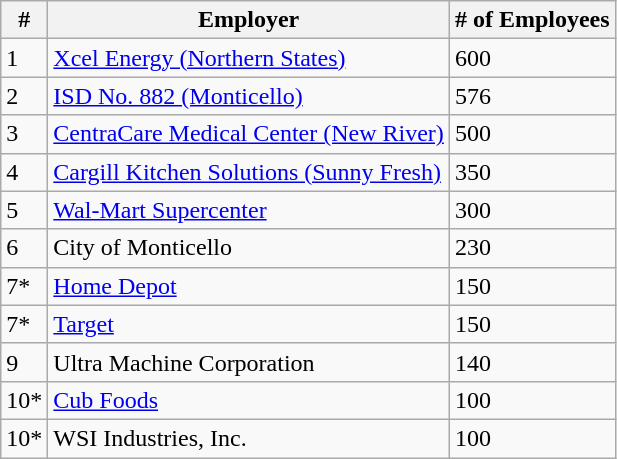<table class="wikitable">
<tr>
<th>#</th>
<th>Employer</th>
<th># of Employees</th>
</tr>
<tr>
<td>1</td>
<td><a href='#'>Xcel Energy (Northern States)</a></td>
<td>600</td>
</tr>
<tr>
<td>2</td>
<td><a href='#'>ISD No. 882 (Monticello)</a></td>
<td>576</td>
</tr>
<tr>
<td>3</td>
<td><a href='#'>CentraCare Medical Center (New River)</a></td>
<td>500</td>
</tr>
<tr>
<td>4</td>
<td><a href='#'>Cargill Kitchen Solutions (Sunny Fresh)</a></td>
<td>350</td>
</tr>
<tr>
<td>5</td>
<td><a href='#'>Wal-Mart Supercenter</a></td>
<td>300</td>
</tr>
<tr>
<td>6</td>
<td>City of Monticello</td>
<td>230</td>
</tr>
<tr>
<td>7*</td>
<td><a href='#'>Home Depot</a></td>
<td>150</td>
</tr>
<tr>
<td>7*</td>
<td><a href='#'>Target</a></td>
<td>150</td>
</tr>
<tr>
<td>9</td>
<td>Ultra Machine Corporation</td>
<td>140</td>
</tr>
<tr>
<td>10*</td>
<td><a href='#'>Cub Foods</a></td>
<td>100</td>
</tr>
<tr>
<td>10*</td>
<td>WSI Industries, Inc.</td>
<td>100</td>
</tr>
</table>
